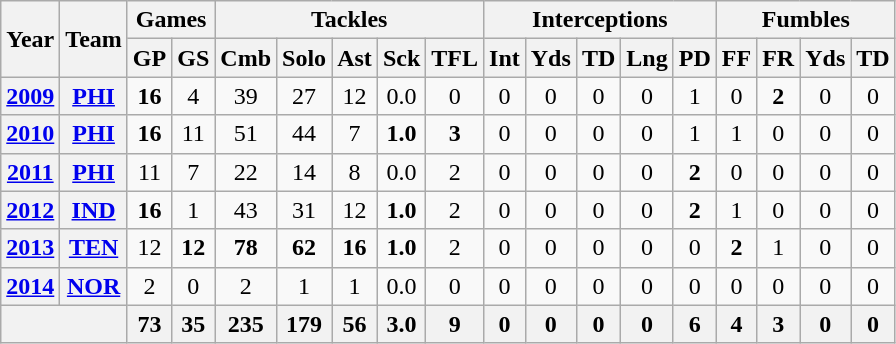<table class="wikitable" style="text-align:center">
<tr>
<th rowspan="2">Year</th>
<th rowspan="2">Team</th>
<th colspan="2">Games</th>
<th colspan="5">Tackles</th>
<th colspan="5">Interceptions</th>
<th colspan="4">Fumbles</th>
</tr>
<tr>
<th>GP</th>
<th>GS</th>
<th>Cmb</th>
<th>Solo</th>
<th>Ast</th>
<th>Sck</th>
<th>TFL</th>
<th>Int</th>
<th>Yds</th>
<th>TD</th>
<th>Lng</th>
<th>PD</th>
<th>FF</th>
<th>FR</th>
<th>Yds</th>
<th>TD</th>
</tr>
<tr>
<th><a href='#'>2009</a></th>
<th><a href='#'>PHI</a></th>
<td><strong>16</strong></td>
<td>4</td>
<td>39</td>
<td>27</td>
<td>12</td>
<td>0.0</td>
<td>0</td>
<td>0</td>
<td>0</td>
<td>0</td>
<td>0</td>
<td>1</td>
<td>0</td>
<td><strong>2</strong></td>
<td>0</td>
<td>0</td>
</tr>
<tr>
<th><a href='#'>2010</a></th>
<th><a href='#'>PHI</a></th>
<td><strong>16</strong></td>
<td>11</td>
<td>51</td>
<td>44</td>
<td>7</td>
<td><strong>1.0</strong></td>
<td><strong>3</strong></td>
<td>0</td>
<td>0</td>
<td>0</td>
<td>0</td>
<td>1</td>
<td>1</td>
<td>0</td>
<td>0</td>
<td>0</td>
</tr>
<tr>
<th><a href='#'>2011</a></th>
<th><a href='#'>PHI</a></th>
<td>11</td>
<td>7</td>
<td>22</td>
<td>14</td>
<td>8</td>
<td>0.0</td>
<td>2</td>
<td>0</td>
<td>0</td>
<td>0</td>
<td>0</td>
<td><strong>2</strong></td>
<td>0</td>
<td>0</td>
<td>0</td>
<td>0</td>
</tr>
<tr>
<th><a href='#'>2012</a></th>
<th><a href='#'>IND</a></th>
<td><strong>16</strong></td>
<td>1</td>
<td>43</td>
<td>31</td>
<td>12</td>
<td><strong>1.0</strong></td>
<td>2</td>
<td>0</td>
<td>0</td>
<td>0</td>
<td>0</td>
<td><strong>2</strong></td>
<td>1</td>
<td>0</td>
<td>0</td>
<td>0</td>
</tr>
<tr>
<th><a href='#'>2013</a></th>
<th><a href='#'>TEN</a></th>
<td>12</td>
<td><strong>12</strong></td>
<td><strong>78</strong></td>
<td><strong>62</strong></td>
<td><strong>16</strong></td>
<td><strong>1.0</strong></td>
<td>2</td>
<td>0</td>
<td>0</td>
<td>0</td>
<td>0</td>
<td>0</td>
<td><strong>2</strong></td>
<td>1</td>
<td>0</td>
<td>0</td>
</tr>
<tr>
<th><a href='#'>2014</a></th>
<th><a href='#'>NOR</a></th>
<td>2</td>
<td>0</td>
<td>2</td>
<td>1</td>
<td>1</td>
<td>0.0</td>
<td>0</td>
<td>0</td>
<td>0</td>
<td>0</td>
<td>0</td>
<td>0</td>
<td>0</td>
<td>0</td>
<td>0</td>
<td>0</td>
</tr>
<tr>
<th colspan="2"></th>
<th>73</th>
<th>35</th>
<th>235</th>
<th>179</th>
<th>56</th>
<th>3.0</th>
<th>9</th>
<th>0</th>
<th>0</th>
<th>0</th>
<th>0</th>
<th>6</th>
<th>4</th>
<th>3</th>
<th>0</th>
<th>0</th>
</tr>
</table>
